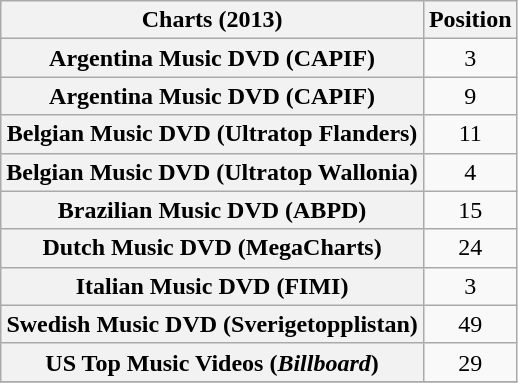<table class="wikitable sortable plainrowheaders" style="text-align:center;">
<tr>
<th>Charts (2013)</th>
<th>Position</th>
</tr>
<tr>
<th scope="row">Argentina Music DVD (CAPIF)</th>
<td>3</td>
</tr>
<tr>
<th scope="row">Argentina Music DVD (CAPIF)<br></th>
<td>9</td>
</tr>
<tr>
<th scope="row">Belgian Music DVD (Ultratop Flanders)</th>
<td>11</td>
</tr>
<tr>
<th scope="row">Belgian Music DVD (Ultratop Wallonia)</th>
<td>4</td>
</tr>
<tr>
<th scope="row">Brazilian Music DVD (ABPD)</th>
<td>15</td>
</tr>
<tr>
<th scope="row">Dutch Music DVD (MegaCharts)</th>
<td>24</td>
</tr>
<tr>
<th scope="row">Italian Music DVD (FIMI)</th>
<td>3</td>
</tr>
<tr>
<th scope="row">Swedish Music DVD (Sverigetopplistan)</th>
<td>49</td>
</tr>
<tr>
<th scope="row">US Top Music Videos (<em>Billboard</em>)</th>
<td>29</td>
</tr>
<tr>
</tr>
</table>
